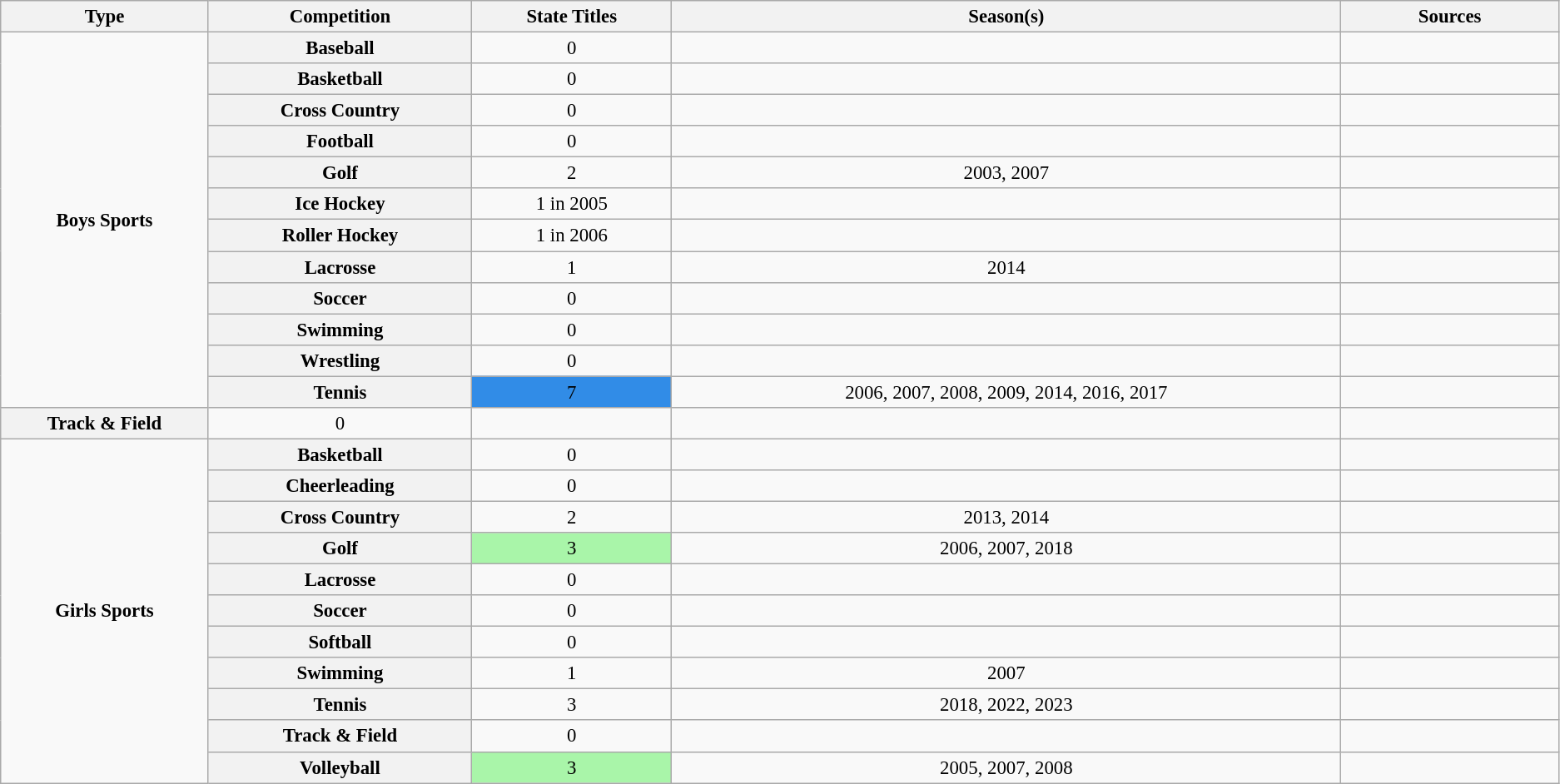<table class="wikitable plainrowheaders" style="font-size:95%; text-align:center;">
<tr>
<th style="width: .25%;">Type</th>
<th style="width: .25%;">Competition</th>
<th style="width: .25%;">State Titles</th>
<th style="width: 1%;">Season(s)</th>
<th style="width: .25%;">Sources</th>
</tr>
<tr>
<td rowspan="12"><strong>Boys Sports</strong></td>
<th scope=col>Baseball</th>
<td align="center">0</td>
<td></td>
<td></td>
</tr>
<tr>
<th scope=col>Basketball</th>
<td align="center">0</td>
<td></td>
<td></td>
</tr>
<tr>
<th scope=col>Cross Country</th>
<td align="center">0</td>
<td></td>
<td></td>
</tr>
<tr>
<th scope=col>Football</th>
<td align="center">0</td>
<td></td>
<td></td>
</tr>
<tr>
<th scope=col>Golf</th>
<td align="center">2</td>
<td>2003, 2007</td>
<td></td>
</tr>
<tr>
<th scope=col>Ice Hockey</th>
<td align="center">1 in 2005</td>
<td></td>
<td></td>
</tr>
<tr>
<th scope=col>Roller Hockey</th>
<td align="center">1 in 2006</td>
<td></td>
<td></td>
</tr>
<tr>
<th scope=col>Lacrosse</th>
<td align="center">1</td>
<td>2014</td>
<td></td>
</tr>
<tr>
<th scope=col>Soccer</th>
<td align="center">0</td>
<td></td>
<td></td>
</tr>
<tr>
<th scope=col>Swimming</th>
<td align="center">0</td>
<td></td>
<td></td>
</tr>
<tr>
<th scope=col>Wrestling</th>
<td align="center">0</td>
<td></td>
<td></td>
</tr>
<tr>
<th scope=col>Tennis</th>
<td bgcolor="#318CE7"align="center">7</td>
<td>2006, 2007, 2008, 2009, 2014, 2016, 2017</td>
<td></td>
</tr>
<tr>
<th scope=col>Track & Field</th>
<td align="center">0</td>
<td></td>
<td></td>
</tr>
<tr>
<td rowspan="11"><strong>Girls Sports</strong></td>
<th scope=col>Basketball</th>
<td align="center">0</td>
<td></td>
<td></td>
</tr>
<tr>
<th scope=col>Cheerleading</th>
<td align="center">0</td>
<td></td>
<td></td>
</tr>
<tr>
<th scope=col>Cross Country</th>
<td align="center">2</td>
<td>2013, 2014</td>
<td></td>
</tr>
<tr>
<th scope=col>Golf</th>
<td bgcolor="#A9F5A9"align="center">3</td>
<td>2006, 2007, 2018</td>
<td></td>
</tr>
<tr>
<th scope=col>Lacrosse</th>
<td align="center">0</td>
<td></td>
<td></td>
</tr>
<tr>
<th scope=col>Soccer</th>
<td align="center">0</td>
<td></td>
<td></td>
</tr>
<tr>
<th scope=col>Softball</th>
<td align="center">0</td>
<td></td>
<td></td>
</tr>
<tr>
<th scope=col>Swimming</th>
<td align="center">1</td>
<td>2007</td>
<td></td>
</tr>
<tr>
<th scope=col>Tennis</th>
<td align="center">3</td>
<td>2018, 2022, 2023</td>
<td></td>
</tr>
<tr>
<th scope=col>Track & Field</th>
<td align="center">0</td>
<td></td>
<td></td>
</tr>
<tr>
<th scope=col>Volleyball</th>
<td bgcolor="#A9F5A9"align="center">3</td>
<td>2005, 2007, 2008</td>
<td></td>
</tr>
</table>
